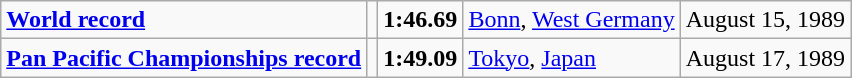<table class="wikitable">
<tr>
<td><strong><a href='#'>World record</a></strong></td>
<td></td>
<td><strong>1:46.69</strong></td>
<td><a href='#'>Bonn</a>, <a href='#'>West Germany</a></td>
<td>August 15, 1989</td>
</tr>
<tr>
<td><strong><a href='#'>Pan Pacific Championships record</a></strong></td>
<td></td>
<td><strong>1:49.09</strong></td>
<td><a href='#'>Tokyo</a>, <a href='#'>Japan</a></td>
<td>August 17, 1989</td>
</tr>
</table>
